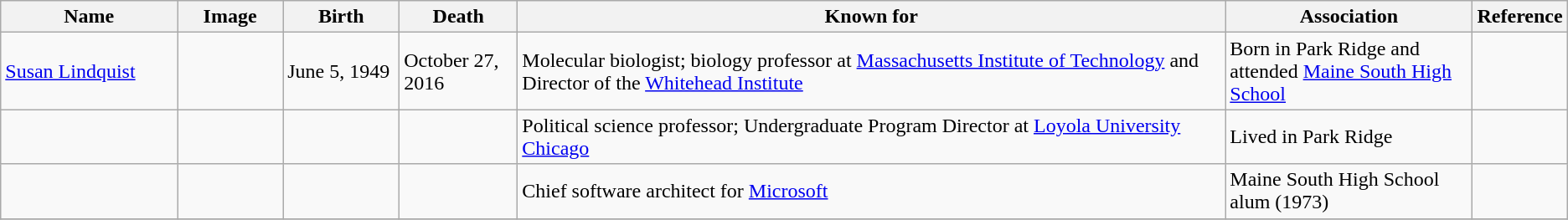<table class="wikitable sortable">
<tr>
<th scope="col" width="140">Name</th>
<th scope="col" width="80" class="unsortable">Image</th>
<th scope="col" width="90">Birth</th>
<th scope="col" width="90">Death</th>
<th scope="col" width="600" class="unsortable">Known for</th>
<th scope="col" width="200" class="unsortable">Association</th>
<th scope="col" width="30" class="unsortable">Reference</th>
</tr>
<tr>
<td><a href='#'>Susan Lindquist</a></td>
<td></td>
<td>June 5, 1949</td>
<td>October 27, 2016</td>
<td>Molecular biologist; biology professor at <a href='#'>Massachusetts Institute of Technology</a> and Director of the <a href='#'>Whitehead Institute</a></td>
<td>Born in Park Ridge and attended <a href='#'>Maine South High School</a></td>
<td></td>
</tr>
<tr>
<td></td>
<td></td>
<td align=right></td>
<td></td>
<td>Political science professor; Undergraduate Program Director at <a href='#'>Loyola University Chicago</a></td>
<td>Lived in Park Ridge</td>
<td align="center"></td>
</tr>
<tr>
<td></td>
<td></td>
<td align=right></td>
<td></td>
<td>Chief software architect for <a href='#'>Microsoft</a></td>
<td>Maine South High School alum (1973)</td>
<td align="center"></td>
</tr>
<tr>
</tr>
</table>
